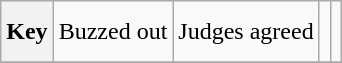<table class="wikitable" style="height:2.6em;">
<tr>
<th>Key</th>
<td> Buzzed out</td>
<td> Judges agreed</td>
<td></td>
<td></td>
</tr>
<tr>
</tr>
</table>
